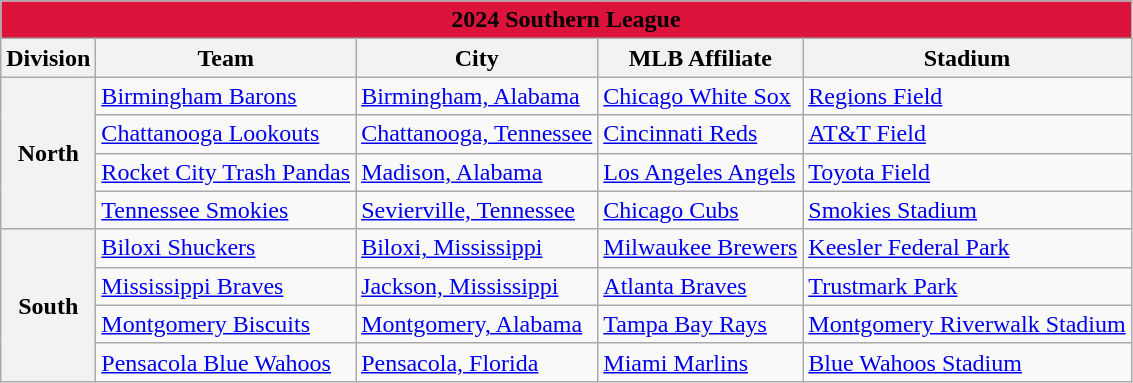<table class="wikitable" style="width:auto">
<tr>
<td bgcolor="#DC143C" align="center" colspan="7"><strong><span>2024 Southern League</span></strong></td>
</tr>
<tr>
<th>Division</th>
<th>Team</th>
<th>City</th>
<th>MLB Affiliate</th>
<th>Stadium</th>
</tr>
<tr>
<th rowspan="4">North</th>
<td><a href='#'>Birmingham Barons</a></td>
<td><a href='#'>Birmingham, Alabama</a></td>
<td><a href='#'>Chicago White Sox</a></td>
<td><a href='#'>Regions Field</a></td>
</tr>
<tr>
<td><a href='#'>Chattanooga Lookouts</a></td>
<td><a href='#'>Chattanooga, Tennessee</a></td>
<td><a href='#'>Cincinnati Reds</a></td>
<td><a href='#'>AT&T Field</a></td>
</tr>
<tr>
<td><a href='#'>Rocket City Trash Pandas</a></td>
<td><a href='#'>Madison, Alabama</a></td>
<td><a href='#'>Los Angeles Angels</a></td>
<td><a href='#'>Toyota Field</a></td>
</tr>
<tr>
<td><a href='#'>Tennessee Smokies</a></td>
<td><a href='#'>Sevierville, Tennessee</a></td>
<td><a href='#'>Chicago Cubs</a></td>
<td><a href='#'>Smokies Stadium</a></td>
</tr>
<tr>
<th rowspan="5">South</th>
<td><a href='#'>Biloxi Shuckers</a></td>
<td><a href='#'>Biloxi, Mississippi</a></td>
<td><a href='#'>Milwaukee Brewers</a></td>
<td><a href='#'>Keesler Federal Park</a></td>
</tr>
<tr>
<td><a href='#'>Mississippi Braves</a></td>
<td><a href='#'>Jackson, Mississippi</a></td>
<td><a href='#'>Atlanta Braves</a></td>
<td><a href='#'>Trustmark Park</a></td>
</tr>
<tr>
<td><a href='#'>Montgomery Biscuits</a></td>
<td><a href='#'>Montgomery, Alabama</a></td>
<td><a href='#'>Tampa Bay Rays</a></td>
<td><a href='#'>Montgomery Riverwalk Stadium</a></td>
</tr>
<tr>
<td><a href='#'>Pensacola Blue Wahoos</a></td>
<td><a href='#'>Pensacola, Florida</a></td>
<td><a href='#'>Miami Marlins</a></td>
<td><a href='#'>Blue Wahoos Stadium</a></td>
</tr>
</table>
